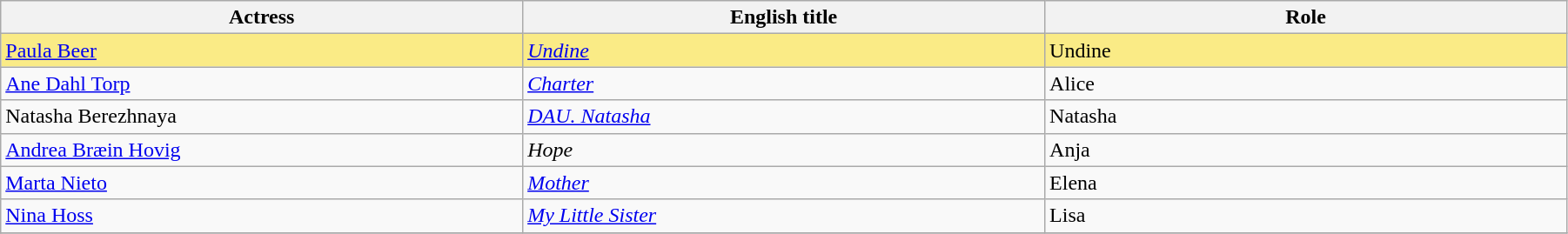<table class="wikitable" width="95%" cellpadding="5">
<tr>
<th width="18%">Actress</th>
<th width="18%">English title</th>
<th width="18%">Role</th>
</tr>
<tr style="background:#FAEB86">
<td> <a href='#'>Paula Beer</a></td>
<td><em><a href='#'>Undine</a></em></td>
<td>Undine</td>
</tr>
<tr>
<td> <a href='#'>Ane Dahl Torp</a></td>
<td><em><a href='#'>Charter</a></em></td>
<td>Alice</td>
</tr>
<tr>
<td> Natasha Berezhnaya</td>
<td><em><a href='#'>DAU. Natasha</a></em></td>
<td>Natasha</td>
</tr>
<tr>
<td> <a href='#'>Andrea Bræin Hovig</a></td>
<td><em>Hope</em></td>
<td>Anja</td>
</tr>
<tr>
<td> <a href='#'>Marta Nieto</a></td>
<td><em><a href='#'>Mother</a></em></td>
<td>Elena</td>
</tr>
<tr>
<td> <a href='#'>Nina Hoss</a></td>
<td><em><a href='#'>My Little Sister</a></em></td>
<td>Lisa</td>
</tr>
<tr>
</tr>
</table>
